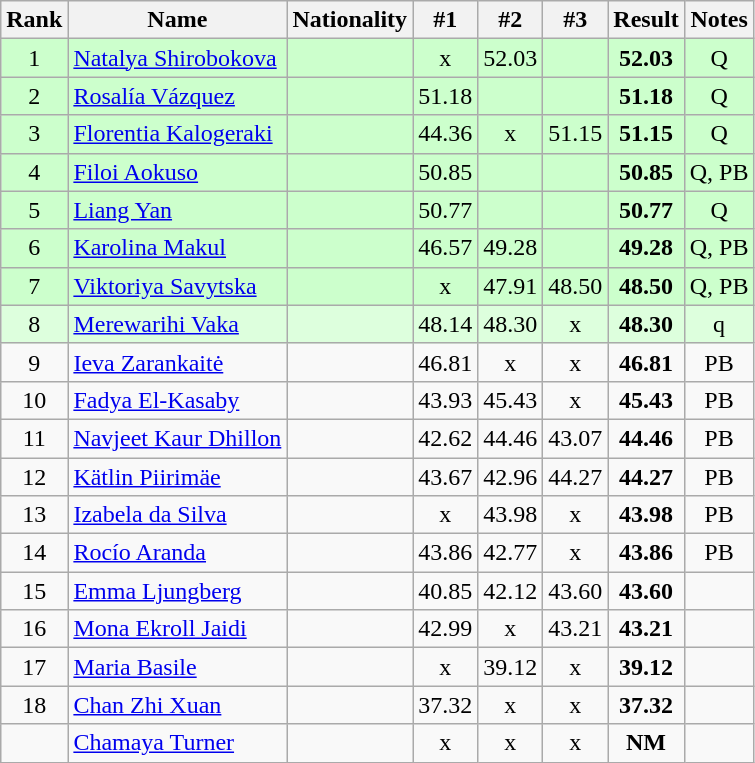<table class="wikitable sortable" style="text-align:center">
<tr>
<th>Rank</th>
<th>Name</th>
<th>Nationality</th>
<th>#1</th>
<th>#2</th>
<th>#3</th>
<th>Result</th>
<th>Notes</th>
</tr>
<tr bgcolor=ccffcc>
<td>1</td>
<td align=left><a href='#'>Natalya Shirobokova</a></td>
<td align=left></td>
<td>x</td>
<td>52.03</td>
<td></td>
<td><strong>52.03</strong></td>
<td>Q</td>
</tr>
<tr bgcolor=ccffcc>
<td>2</td>
<td align=left><a href='#'>Rosalía Vázquez</a></td>
<td align=left></td>
<td>51.18</td>
<td></td>
<td></td>
<td><strong>51.18</strong></td>
<td>Q</td>
</tr>
<tr bgcolor=ccffcc>
<td>3</td>
<td align=left><a href='#'>Florentia Kalogeraki</a></td>
<td align=left></td>
<td>44.36</td>
<td>x</td>
<td>51.15</td>
<td><strong>51.15</strong></td>
<td>Q</td>
</tr>
<tr bgcolor=ccffcc>
<td>4</td>
<td align=left><a href='#'>Filoi Aokuso</a></td>
<td align=left></td>
<td>50.85</td>
<td></td>
<td></td>
<td><strong>50.85</strong></td>
<td>Q, PB</td>
</tr>
<tr bgcolor=ccffcc>
<td>5</td>
<td align=left><a href='#'>Liang Yan</a></td>
<td align=left></td>
<td>50.77</td>
<td></td>
<td></td>
<td><strong>50.77</strong></td>
<td>Q</td>
</tr>
<tr bgcolor=ccffcc>
<td>6</td>
<td align=left><a href='#'>Karolina Makul</a></td>
<td align=left></td>
<td>46.57</td>
<td>49.28</td>
<td></td>
<td><strong>49.28</strong></td>
<td>Q, PB</td>
</tr>
<tr bgcolor=ccffcc>
<td>7</td>
<td align=left><a href='#'>Viktoriya Savytska</a></td>
<td align=left></td>
<td>x</td>
<td>47.91</td>
<td>48.50</td>
<td><strong>48.50</strong></td>
<td>Q, PB</td>
</tr>
<tr bgcolor=ddffdd>
<td>8</td>
<td align=left><a href='#'>Merewarihi Vaka</a></td>
<td align=left></td>
<td>48.14</td>
<td>48.30</td>
<td>x</td>
<td><strong>48.30</strong></td>
<td>q</td>
</tr>
<tr>
<td>9</td>
<td align=left><a href='#'>Ieva Zarankaitė</a></td>
<td align=left></td>
<td>46.81</td>
<td>x</td>
<td>x</td>
<td><strong>46.81</strong></td>
<td>PB</td>
</tr>
<tr>
<td>10</td>
<td align=left><a href='#'>Fadya El-Kasaby</a></td>
<td align=left></td>
<td>43.93</td>
<td>45.43</td>
<td>x</td>
<td><strong>45.43</strong></td>
<td>PB</td>
</tr>
<tr>
<td>11</td>
<td align=left><a href='#'>Navjeet Kaur Dhillon</a></td>
<td align=left></td>
<td>42.62</td>
<td>44.46</td>
<td>43.07</td>
<td><strong>44.46</strong></td>
<td>PB</td>
</tr>
<tr>
<td>12</td>
<td align=left><a href='#'>Kätlin Piirimäe</a></td>
<td align=left></td>
<td>43.67</td>
<td>42.96</td>
<td>44.27</td>
<td><strong>44.27</strong></td>
<td>PB</td>
</tr>
<tr>
<td>13</td>
<td align=left><a href='#'>Izabela da Silva</a></td>
<td align=left></td>
<td>x</td>
<td>43.98</td>
<td>x</td>
<td><strong>43.98</strong></td>
<td>PB</td>
</tr>
<tr>
<td>14</td>
<td align=left><a href='#'>Rocío Aranda</a></td>
<td align=left></td>
<td>43.86</td>
<td>42.77</td>
<td>x</td>
<td><strong>43.86</strong></td>
<td>PB</td>
</tr>
<tr>
<td>15</td>
<td align=left><a href='#'>Emma Ljungberg</a></td>
<td align=left></td>
<td>40.85</td>
<td>42.12</td>
<td>43.60</td>
<td><strong>43.60</strong></td>
<td></td>
</tr>
<tr>
<td>16</td>
<td align=left><a href='#'>Mona Ekroll Jaidi</a></td>
<td align=left></td>
<td>42.99</td>
<td>x</td>
<td>43.21</td>
<td><strong>43.21</strong></td>
<td></td>
</tr>
<tr>
<td>17</td>
<td align=left><a href='#'>Maria Basile</a></td>
<td align=left></td>
<td>x</td>
<td>39.12</td>
<td>x</td>
<td><strong>39.12</strong></td>
<td></td>
</tr>
<tr>
<td>18</td>
<td align=left><a href='#'>Chan Zhi Xuan</a></td>
<td align=left></td>
<td>37.32</td>
<td>x</td>
<td>x</td>
<td><strong>37.32</strong></td>
<td></td>
</tr>
<tr>
<td></td>
<td align=left><a href='#'>Chamaya Turner</a></td>
<td align=left></td>
<td>x</td>
<td>x</td>
<td>x</td>
<td><strong>NM</strong></td>
<td></td>
</tr>
</table>
